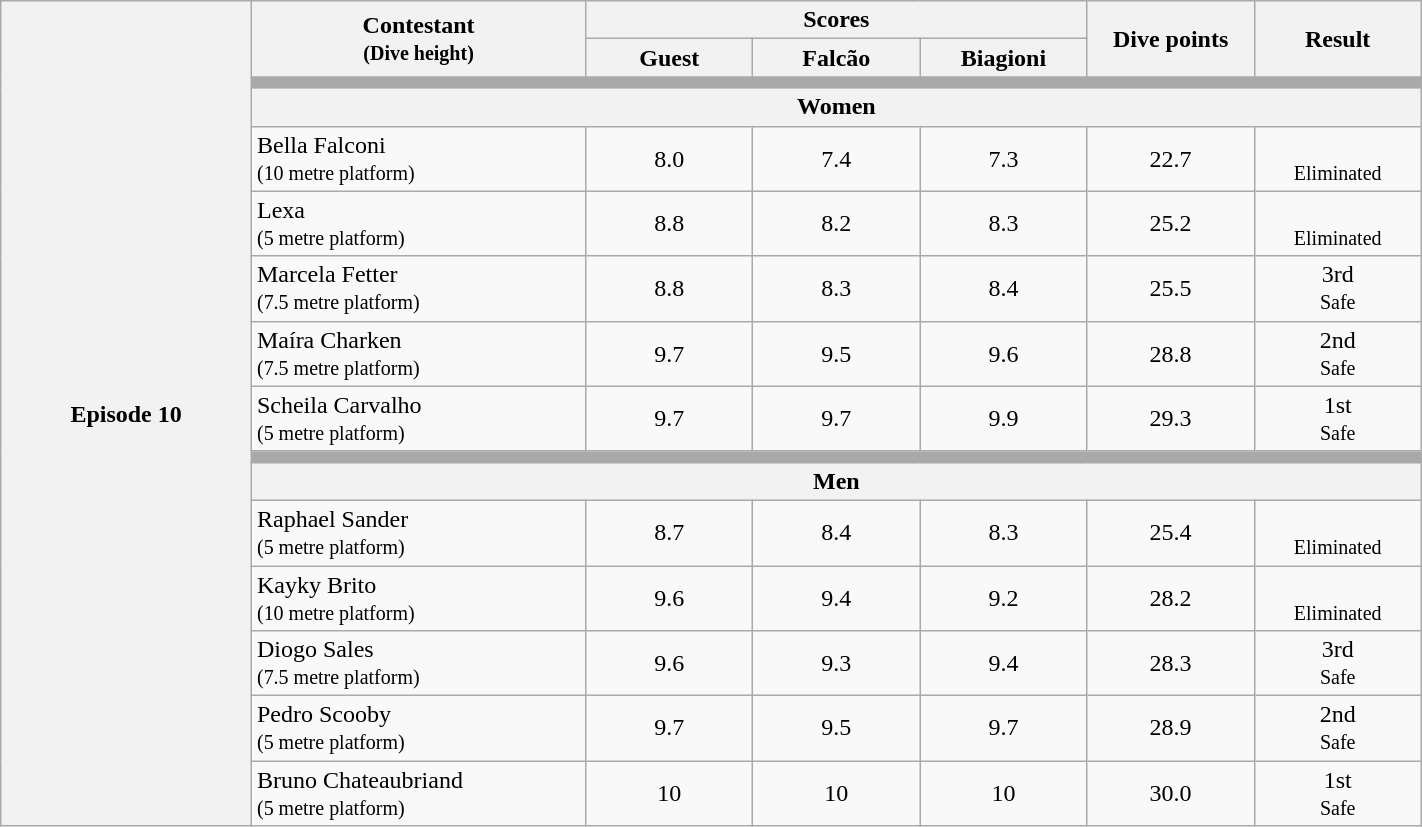<table class="wikitable" style="text-align:center; width:75%;">
<tr>
<th rowspan=16 style="width:15%;">Episode 10<br><small></small></th>
<th rowspan=02 style="width:20%;">Contestant<br><small>(Dive height)</small></th>
<th colspan=03 style="width:30%;">Scores</th>
<th rowspan=02 style="width:10%;">Dive points</th>
<th rowspan=02 style="width:10%;">Result</th>
</tr>
<tr>
<th style="width:10%;">Guest</th>
<th style="width:10%;">Falcão</th>
<th style="width:10%;">Biagioni</th>
</tr>
<tr>
<td colspan=6 bgcolor="#A9A9A9"></td>
</tr>
<tr>
<th colspan=6>Women</th>
</tr>
<tr>
<td align="left">Bella Falconi<br><small>(10 metre platform)</small></td>
<td>8.0</td>
<td>7.4</td>
<td>7.3</td>
<td>22.7</td>
<td><br><small>Eliminated</small></td>
</tr>
<tr>
<td align="left">Lexa<br><small>(5 metre platform)</small></td>
<td>8.8</td>
<td>8.2</td>
<td>8.3</td>
<td>25.2</td>
<td><br><small>Eliminated</small></td>
</tr>
<tr>
<td align="left">Marcela Fetter<br><small>(7.5 metre platform)</small></td>
<td>8.8</td>
<td>8.3</td>
<td>8.4</td>
<td>25.5</td>
<td>3rd<br><small>Safe</small></td>
</tr>
<tr>
<td align="left">Maíra Charken<br><small>(7.5 metre platform)</small></td>
<td>9.7</td>
<td>9.5</td>
<td>9.6</td>
<td>28.8</td>
<td>2nd<br><small>Safe</small></td>
</tr>
<tr>
<td align="left">Scheila Carvalho<br><small>(5 metre platform)</small></td>
<td>9.7</td>
<td>9.7</td>
<td>9.9</td>
<td>29.3</td>
<td>1st<br><small>Safe</small></td>
</tr>
<tr>
<td colspan=6 bgcolor="#A9A9A9"></td>
</tr>
<tr>
<th colspan=6>Men</th>
</tr>
<tr>
<td align="left">Raphael Sander<br><small>(5 metre platform)</small></td>
<td>8.7</td>
<td>8.4</td>
<td>8.3</td>
<td>25.4</td>
<td><br><small>Eliminated</small></td>
</tr>
<tr>
<td align="left">Kayky Brito<br><small>(10 metre platform)</small></td>
<td>9.6</td>
<td>9.4</td>
<td>9.2</td>
<td>28.2</td>
<td><br><small>Eliminated</small></td>
</tr>
<tr>
<td align="left">Diogo Sales<br><small>(7.5 metre platform)</small></td>
<td>9.6</td>
<td>9.3</td>
<td>9.4</td>
<td>28.3</td>
<td>3rd<br><small>Safe</small></td>
</tr>
<tr>
<td align="left">Pedro Scooby<br><small>(5 metre platform)</small></td>
<td>9.7</td>
<td>9.5</td>
<td>9.7</td>
<td>28.9</td>
<td>2nd<br><small>Safe</small></td>
</tr>
<tr>
<td align="left">Bruno Chateaubriand<br><small>(5 metre platform)</small></td>
<td>10</td>
<td>10</td>
<td>10</td>
<td>30.0</td>
<td>1st<br><small>Safe</small></td>
</tr>
</table>
